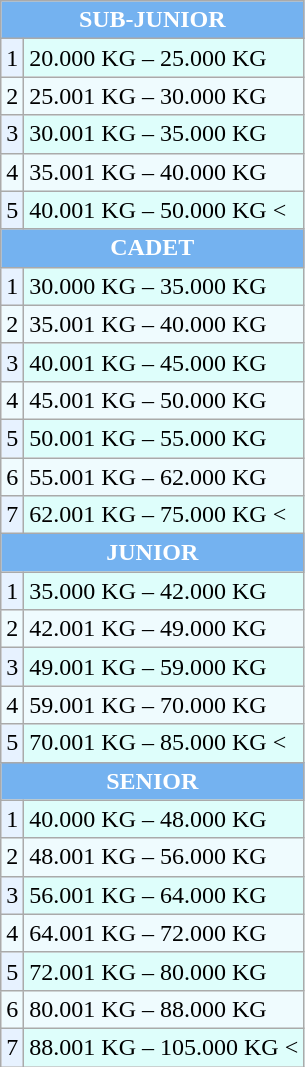<table class="wikitable">
<tr>
<td colspan="6" style="text-align:center; color:white;" bgcolor="#74b2f0"><strong>SUB-JUNIOR</strong></td>
</tr>
<tr>
<td style="text-align:center; background-color: #e7f2ff;">1</td>
<td style="background-color: #defefb;">20.000 KG – 25.000 KG</td>
</tr>
<tr>
<td style="text-align:center; background-color: #effbfe;">2</td>
<td style="background-color: #effbfe;">25.001 KG – 30.000 KG</td>
</tr>
<tr>
<td style="text-align:center; background-color: #e7f2ff;">3</td>
<td style="background-color: #defefb;">30.001 KG – 35.000 KG</td>
</tr>
<tr>
<td style="text-align:center; background-color: #effbfe;">4</td>
<td style="background-color: #effbfe;">35.001 KG – 40.000 KG</td>
</tr>
<tr>
<td style="text-align:center; background-color: #e7f2ff;">5</td>
<td style="background-color: #defefb;">40.001 KG – 50.000 KG <</td>
</tr>
<tr>
<td colspan="6" style="text-align:center; color:white;" bgcolor="#74b2f0"><strong>CADET</strong></td>
</tr>
<tr>
<td style="text-align:center; background-color: #e7f2ff;">1</td>
<td style="background-color: #defefb;">30.000 KG – 35.000 KG</td>
</tr>
<tr>
<td style="text-align:center; background-color: #effbfe;">2</td>
<td style="background-color: #effbfe;">35.001 KG – 40.000 KG</td>
</tr>
<tr>
<td style="text-align:center; background-color: #e7f2ff;">3</td>
<td style="background-color: #defefb;">40.001 KG – 45.000 KG</td>
</tr>
<tr>
<td style="text-align:center; background-color: #effbfe;">4</td>
<td style="background-color: #effbfe;">45.001 KG – 50.000 KG</td>
</tr>
<tr>
<td style="text-align:center; background-color: #e7f2ff;">5</td>
<td style="background-color: #defefb;">50.001 KG – 55.000 KG</td>
</tr>
<tr>
<td style="text-align:center; background-color: #effbfe;">6</td>
<td style="background-color: #effbfe;">55.001 KG – 62.000 KG</td>
</tr>
<tr>
<td style="text-align:center; background-color: #e7f2ff;">7</td>
<td style="background-color: #defefb;">62.001 KG – 75.000 KG <</td>
</tr>
<tr>
<td colspan="6" style="text-align:center; color:white;" bgcolor="#74b2f0"><strong>JUNIOR</strong></td>
</tr>
<tr>
<td style="text-align:center; background-color: #e7f2ff;">1</td>
<td style="background-color: #defefb;">35.000 KG – 42.000 KG</td>
</tr>
<tr>
<td style="text-align:center; background-color: #effbfe;">2</td>
<td style="background-color: #effbfe;">42.001 KG – 49.000 KG</td>
</tr>
<tr>
<td style="text-align:center; background-color: #e7f2ff;">3</td>
<td style="background-color: #defefb;">49.001 KG – 59.000 KG</td>
</tr>
<tr>
<td style="text-align:center; background-color: #effbfe;">4</td>
<td style="background-color: #effbfe;">59.001 KG – 70.000 KG</td>
</tr>
<tr>
<td style="text-align:center; background-color: #e7f2ff;">5</td>
<td style="background-color: #defefb;">70.001 KG – 85.000 KG <</td>
</tr>
<tr>
<td colspan="6" style="text-align:center; color:white;" bgcolor="#74b2f0"><strong>SENIOR</strong></td>
</tr>
<tr>
<td style="text-align:center; background-color: #e7f2ff;">1</td>
<td style="background-color: #defefb;">40.000 KG – 48.000 KG</td>
</tr>
<tr>
<td style="text-align:center; background-color: #effbfe;">2</td>
<td style="background-color: #effbfe;">48.001 KG – 56.000 KG</td>
</tr>
<tr>
<td style="text-align:center; background-color: #e7f2ff;">3</td>
<td style="background-color: #defefb;">56.001 KG – 64.000 KG</td>
</tr>
<tr>
<td style="text-align:center; background-color: #effbfe;">4</td>
<td style="background-color: #effbfe;">64.001 KG – 72.000 KG</td>
</tr>
<tr>
<td style="text-align:center; background-color: #e7f2ff;">5</td>
<td style="background-color: #defefb;">72.001 KG – 80.000 KG</td>
</tr>
<tr>
<td style="text-align:center; background-color: #effbfe;">6</td>
<td style="background-color: #effbfe;">80.001 KG – 88.000 KG</td>
</tr>
<tr>
<td style="text-align:center; background-color: #e7f2ff;">7</td>
<td style="background-color: #defefb;">88.001 KG – 105.000 KG <</td>
</tr>
</table>
